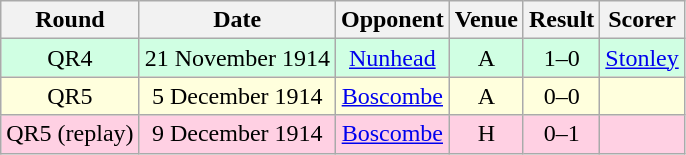<table style="text-align:center;" class="wikitable sortable">
<tr>
<th>Round</th>
<th>Date</th>
<th>Opponent</th>
<th>Venue</th>
<th>Result</th>
<th>Scorer</th>
</tr>
<tr style="background:#d0ffe3;">
<td>QR4</td>
<td>21 November 1914</td>
<td><a href='#'>Nunhead</a></td>
<td>A</td>
<td>1–0</td>
<td><a href='#'>Stonley</a></td>
</tr>
<tr style="background:#ffd;">
<td>QR5</td>
<td>5 December 1914</td>
<td><a href='#'>Boscombe</a></td>
<td>A</td>
<td>0–0</td>
<td></td>
</tr>
<tr style="background:#ffd0e3;">
<td>QR5 (replay)</td>
<td>9 December 1914</td>
<td><a href='#'>Boscombe</a></td>
<td>H</td>
<td>0–1</td>
<td></td>
</tr>
</table>
